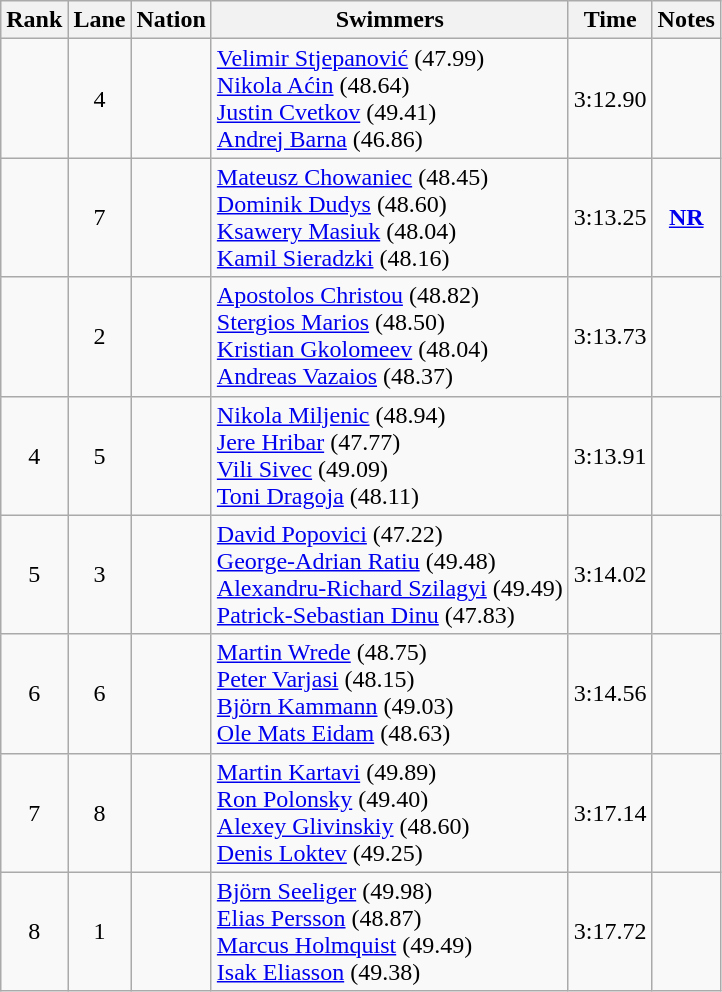<table class="wikitable sortable" style="text-align:center">
<tr>
<th>Rank</th>
<th>Lane</th>
<th>Nation</th>
<th>Swimmers</th>
<th>Time</th>
<th>Notes</th>
</tr>
<tr>
<td></td>
<td>4</td>
<td align=left></td>
<td align=left><a href='#'>Velimir Stjepanović</a> (47.99)<br><a href='#'>Nikola Aćin</a> (48.64)<br><a href='#'>Justin Cvetkov</a> (49.41)<br><a href='#'>Andrej Barna</a> (46.86)</td>
<td>3:12.90</td>
<td></td>
</tr>
<tr>
<td></td>
<td>7</td>
<td align=left></td>
<td align=left><a href='#'>Mateusz Chowaniec</a> (48.45)<br><a href='#'>Dominik Dudys</a> (48.60)<br><a href='#'>Ksawery Masiuk</a> (48.04)<br><a href='#'>Kamil Sieradzki</a> (48.16)</td>
<td>3:13.25</td>
<td><strong><a href='#'>NR</a></strong></td>
</tr>
<tr>
<td></td>
<td>2</td>
<td align=left></td>
<td align=left><a href='#'>Apostolos Christou</a> (48.82)<br><a href='#'>Stergios Marios</a> (48.50)<br><a href='#'>Kristian Gkolomeev</a> (48.04)<br><a href='#'>Andreas Vazaios</a> (48.37)</td>
<td>3:13.73</td>
<td></td>
</tr>
<tr>
<td>4</td>
<td>5</td>
<td align=left></td>
<td align=left><a href='#'>Nikola Miljenic</a> (48.94)<br><a href='#'>Jere Hribar</a> (47.77)<br><a href='#'>Vili Sivec</a> (49.09)<br><a href='#'>Toni Dragoja</a> (48.11)</td>
<td>3:13.91</td>
<td></td>
</tr>
<tr>
<td>5</td>
<td>3</td>
<td align=left></td>
<td align=left><a href='#'>David Popovici</a> (47.22)<br><a href='#'>George-Adrian Ratiu</a> (49.48)<br><a href='#'>Alexandru-Richard Szilagyi</a> (49.49)<br><a href='#'>Patrick-Sebastian Dinu</a> (47.83)</td>
<td>3:14.02</td>
<td></td>
</tr>
<tr>
<td>6</td>
<td>6</td>
<td align=left></td>
<td align=left><a href='#'>Martin Wrede</a> (48.75)<br><a href='#'>Peter Varjasi</a> (48.15)<br><a href='#'>Björn Kammann</a> (49.03)<br><a href='#'>Ole Mats Eidam</a> (48.63)</td>
<td>3:14.56</td>
<td></td>
</tr>
<tr>
<td>7</td>
<td>8</td>
<td align=left></td>
<td align=left><a href='#'>Martin Kartavi</a> (49.89)<br><a href='#'>Ron Polonsky</a> (49.40)<br><a href='#'>Alexey Glivinskiy</a> (48.60)<br><a href='#'>Denis Loktev</a> (49.25)</td>
<td>3:17.14</td>
<td></td>
</tr>
<tr>
<td>8</td>
<td>1</td>
<td align=left></td>
<td align=left><a href='#'>Björn Seeliger</a> (49.98)<br><a href='#'>Elias Persson</a> (48.87)<br><a href='#'>Marcus Holmquist</a> (49.49)<br><a href='#'>Isak Eliasson</a> (49.38)</td>
<td>3:17.72</td>
<td></td>
</tr>
</table>
